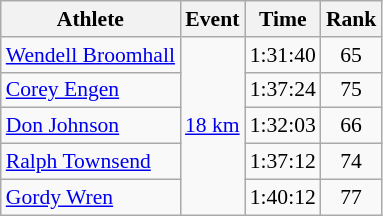<table class=wikitable style=font-size:90%;text-align:center>
<tr>
<th>Athlete</th>
<th>Event</th>
<th>Time</th>
<th>Rank</th>
</tr>
<tr>
<td align=left><a href='#'>Wendell Broomhall</a></td>
<td align=left rowspan=5><a href='#'>18 km</a></td>
<td>1:31:40</td>
<td>65</td>
</tr>
<tr>
<td align=left><a href='#'>Corey Engen</a></td>
<td>1:37:24</td>
<td>75</td>
</tr>
<tr>
<td align=left><a href='#'>Don Johnson</a></td>
<td>1:32:03</td>
<td>66</td>
</tr>
<tr>
<td align=left><a href='#'>Ralph Townsend</a></td>
<td>1:37:12</td>
<td>74</td>
</tr>
<tr>
<td align=left><a href='#'>Gordy Wren</a></td>
<td>1:40:12</td>
<td>77</td>
</tr>
</table>
